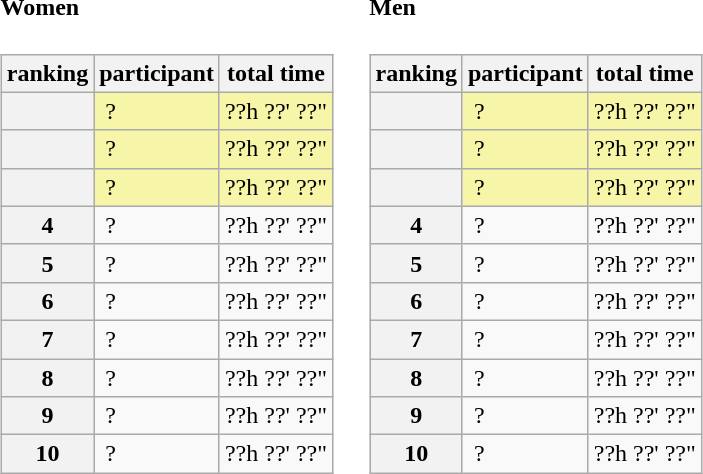<table>
<tr>
<td><br><h4>Women</h4><table class="wikitable">
<tr>
<th>ranking</th>
<th>participant</th>
<th>total time</th>
</tr>
<tr>
<th bgcolor="gold"></th>
<td bgcolor="#F7F6A8"> ?</td>
<td bgcolor="#F7F6A8">??h ??' ??"</td>
</tr>
<tr>
<th bgcolor="silver"></th>
<td bgcolor="#F7F6A8"> ?</td>
<td bgcolor="#F7F6A8">??h ??' ??"</td>
</tr>
<tr>
<th bgcolor="#cc9966"></th>
<td bgcolor="#F7F6A8"> ?</td>
<td bgcolor="#F7F6A8">??h ??' ??"</td>
</tr>
<tr>
<th>4</th>
<td> ?</td>
<td>??h ??' ??"</td>
</tr>
<tr>
<th>5</th>
<td> ?</td>
<td>??h ??' ??"</td>
</tr>
<tr>
<th>6</th>
<td> ?</td>
<td>??h ??' ??"</td>
</tr>
<tr>
<th>7</th>
<td> ?</td>
<td>??h ??' ??"</td>
</tr>
<tr>
<th>8</th>
<td> ?</td>
<td>??h ??' ??"</td>
</tr>
<tr>
<th>9</th>
<td> ?</td>
<td>??h ??' ??"</td>
</tr>
<tr>
<th>10</th>
<td> ?</td>
<td>??h ??' ??"</td>
</tr>
</table>
</td>
<td></td>
<td><br><h4>Men</h4><table class="wikitable">
<tr>
<th>ranking</th>
<th>participant</th>
<th>total time</th>
</tr>
<tr>
<th bgcolor="gold"></th>
<td bgcolor="#F7F6A8"> ?</td>
<td bgcolor="#F7F6A8">??h ??' ??"</td>
</tr>
<tr>
<th bgcolor="silver"></th>
<td bgcolor="#F7F6A8"> ?</td>
<td bgcolor="#F7F6A8">??h ??' ??"</td>
</tr>
<tr>
<th bgcolor="#cc9966"></th>
<td bgcolor="#F7F6A8"> ?</td>
<td bgcolor="#F7F6A8">??h ??' ??"</td>
</tr>
<tr>
<th>4</th>
<td> ?</td>
<td>??h ??' ??"</td>
</tr>
<tr>
<th>5</th>
<td> ?</td>
<td>??h ??' ??"</td>
</tr>
<tr>
<th>6</th>
<td> ?</td>
<td>??h ??' ??"</td>
</tr>
<tr>
<th>7</th>
<td> ?</td>
<td>??h ??' ??"</td>
</tr>
<tr>
<th>8</th>
<td> ?</td>
<td>??h ??' ??"</td>
</tr>
<tr>
<th>9</th>
<td> ?</td>
<td>??h ??' ??"</td>
</tr>
<tr>
<th>10</th>
<td> ?</td>
<td>??h ??' ??"</td>
</tr>
</table>
</td>
</tr>
</table>
